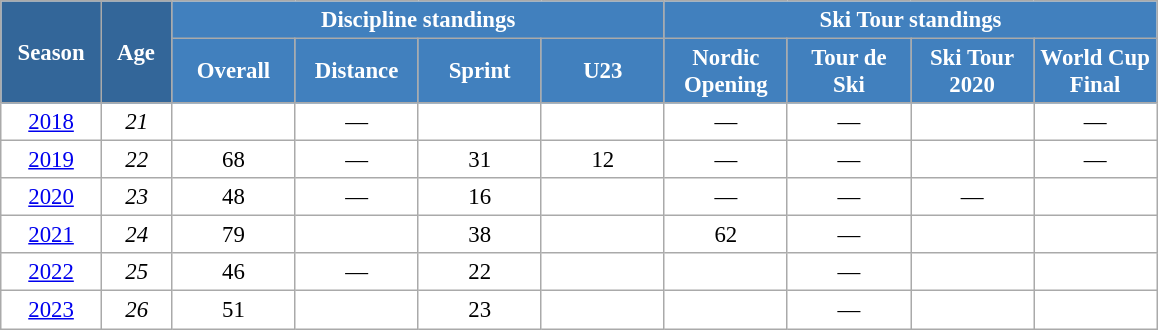<table class="wikitable" style="font-size:95%; text-align:center; border:grey solid 1px; border-collapse:collapse; background:#ffffff;">
<tr>
<th style="background-color:#369; color:white; width:60px;" rowspan="2"> Season </th>
<th style="background-color:#369; color:white; width:40px;" rowspan="2"> Age </th>
<th style="background-color:#4180be; color:white;" colspan="4">Discipline standings</th>
<th style="background-color:#4180be; color:white;" colspan="4">Ski Tour standings</th>
</tr>
<tr>
<th style="background-color:#4180be; color:white; width:75px;">Overall</th>
<th style="background-color:#4180be; color:white; width:75px;">Distance</th>
<th style="background-color:#4180be; color:white; width:75px;">Sprint</th>
<th style="background-color:#4180be; color:white; width:75px;">U23</th>
<th style="background-color:#4180be; color:white; width:75px;">Nordic<br>Opening</th>
<th style="background-color:#4180be; color:white; width:75px;">Tour de<br>Ski</th>
<th style="background-color:#4180be; color:white; width:75px;">Ski Tour<br>2020</th>
<th style="background-color:#4180be; color:white; width:75px;">World Cup<br>Final</th>
</tr>
<tr>
<td><a href='#'>2018</a></td>
<td><em>21</em></td>
<td></td>
<td>—</td>
<td></td>
<td></td>
<td>—</td>
<td>—</td>
<td></td>
<td>—</td>
</tr>
<tr>
<td><a href='#'>2019</a></td>
<td><em>22</em></td>
<td>68</td>
<td>—</td>
<td>31</td>
<td>12</td>
<td>—</td>
<td>—</td>
<td></td>
<td>—</td>
</tr>
<tr>
<td><a href='#'>2020</a></td>
<td><em>23</em></td>
<td>48</td>
<td>—</td>
<td>16</td>
<td></td>
<td>—</td>
<td>—</td>
<td>—</td>
<td></td>
</tr>
<tr>
<td><a href='#'>2021</a></td>
<td><em>24</em></td>
<td>79</td>
<td></td>
<td>38</td>
<td></td>
<td>62</td>
<td>—</td>
<td></td>
<td></td>
</tr>
<tr>
<td><a href='#'>2022</a></td>
<td><em>25</em></td>
<td>46</td>
<td>—</td>
<td>22</td>
<td></td>
<td></td>
<td>—</td>
<td></td>
<td></td>
</tr>
<tr>
<td><a href='#'>2023</a></td>
<td><em>26</em></td>
<td>51</td>
<td></td>
<td>23</td>
<td></td>
<td></td>
<td>—</td>
<td></td>
<td></td>
</tr>
</table>
